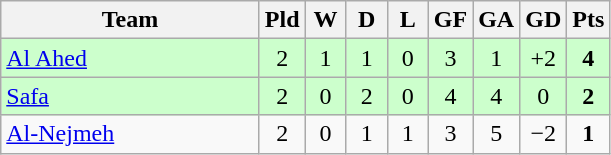<table class="wikitable" style="text-align: center;">
<tr>
<th width=165>Team</th>
<th width=20>Pld</th>
<th width=20>W</th>
<th width=20>D</th>
<th width=20>L</th>
<th width=20>GF</th>
<th width=20>GA</th>
<th width=20>GD</th>
<th width=20>Pts</th>
</tr>
<tr bgcolor = ccffcc>
<td style="text-align:left;"> <a href='#'>Al Ahed</a></td>
<td>2</td>
<td>1</td>
<td>1</td>
<td>0</td>
<td>3</td>
<td>1</td>
<td>+2</td>
<td><strong>4</strong></td>
</tr>
<tr bgcolor = ccffcc>
<td style="text-align:left;"> <a href='#'>Safa</a></td>
<td>2</td>
<td>0</td>
<td>2</td>
<td>0</td>
<td>4</td>
<td>4</td>
<td>0</td>
<td><strong>2</strong></td>
</tr>
<tr>
<td style="text-align:left;"> <a href='#'>Al-Nejmeh</a></td>
<td>2</td>
<td>0</td>
<td>1</td>
<td>1</td>
<td>3</td>
<td>5</td>
<td>−2</td>
<td><strong>1</strong></td>
</tr>
</table>
